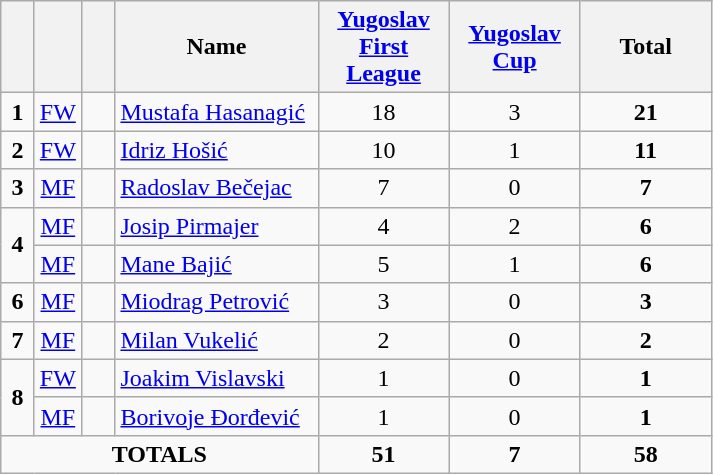<table class="wikitable" style="text-align:center">
<tr>
<th width=15></th>
<th width=15></th>
<th width=15></th>
<th width=128>Name</th>
<th width=80><strong><a href='#'>Yugoslav First League</a></strong></th>
<th width=80><strong><a href='#'>Yugoslav Cup</a></strong></th>
<th width=80><strong>Total</strong></th>
</tr>
<tr>
<td><strong>1</strong></td>
<td><a href='#'>FW</a></td>
<td></td>
<td align=left><a href='#'>Mustafa Hasanagić</a></td>
<td>18</td>
<td>3</td>
<td><strong>21</strong></td>
</tr>
<tr>
<td><strong>2</strong></td>
<td><a href='#'>FW</a></td>
<td></td>
<td align=left><a href='#'>Idriz Hošić</a></td>
<td>10</td>
<td>1</td>
<td><strong>11</strong></td>
</tr>
<tr>
<td><strong>3</strong></td>
<td><a href='#'>MF</a></td>
<td></td>
<td align=left><a href='#'>Radoslav Bečejac</a></td>
<td>7</td>
<td>0</td>
<td><strong>7</strong></td>
</tr>
<tr>
<td rowspan=2><strong>4</strong></td>
<td><a href='#'>MF</a></td>
<td></td>
<td align=left><a href='#'>Josip Pirmajer</a></td>
<td>4</td>
<td>2</td>
<td><strong>6</strong></td>
</tr>
<tr>
<td><a href='#'>MF</a></td>
<td></td>
<td align=left><a href='#'>Mane Bajić</a></td>
<td>5</td>
<td>1</td>
<td><strong>6</strong></td>
</tr>
<tr>
<td><strong>6</strong></td>
<td><a href='#'>MF</a></td>
<td></td>
<td align=left><a href='#'>Miodrag Petrović</a></td>
<td>3</td>
<td>0</td>
<td><strong>3</strong></td>
</tr>
<tr>
<td><strong>7</strong></td>
<td><a href='#'>MF</a></td>
<td></td>
<td align=left><a href='#'>Milan Vukelić</a></td>
<td>2</td>
<td>0</td>
<td><strong>2</strong></td>
</tr>
<tr>
<td rowspan=2><strong>8</strong></td>
<td><a href='#'>FW</a></td>
<td></td>
<td align=left><a href='#'>Joakim Vislavski</a></td>
<td>1</td>
<td>0</td>
<td><strong>1</strong></td>
</tr>
<tr>
<td><a href='#'>MF</a></td>
<td></td>
<td align=left><a href='#'>Borivoje Đorđević</a></td>
<td>1</td>
<td>0</td>
<td><strong>1</strong></td>
</tr>
<tr>
<td colspan=4><strong>TOTALS</strong></td>
<td><strong>51</strong></td>
<td><strong>7</strong></td>
<td><strong>58</strong></td>
</tr>
</table>
